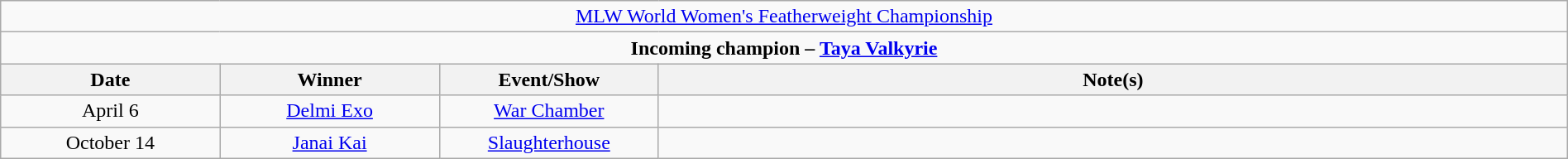<table class="wikitable" style="text-align:center; width:100%;">
<tr>
<td colspan="5" style="text-align: center;"><a href='#'>MLW World Women's Featherweight Championship</a></td>
</tr>
<tr>
<td colspan="5" style="text-align: center;"><strong>Incoming champion – <a href='#'>Taya Valkyrie</a></strong></td>
</tr>
<tr>
<th width=14%>Date</th>
<th width=14%>Winner</th>
<th width=14%>Event/Show</th>
<th width=58%>Note(s)</th>
</tr>
<tr>
<td>April 6</td>
<td><a href='#'>Delmi Exo</a></td>
<td><a href='#'>War Chamber</a></td>
<td></td>
</tr>
<tr>
<td>October 14</td>
<td><a href='#'>Janai Kai</a></td>
<td><a href='#'>Slaughterhouse</a></td>
<td></td>
</tr>
</table>
